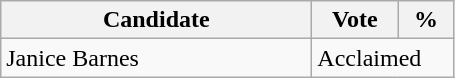<table class="wikitable">
<tr>
<th bgcolor="#DDDDFF" width="200px">Candidate</th>
<th bgcolor="#DDDDFF" width="50px">Vote</th>
<th bgcolor="#DDDDFF" width="30px">%</th>
</tr>
<tr>
<td>Janice Barnes</td>
<td colspan="2">Acclaimed</td>
</tr>
</table>
